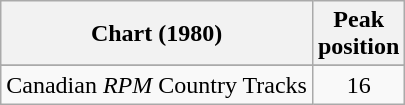<table class="wikitable sortable">
<tr>
<th align="left">Chart (1980)</th>
<th align="center">Peak<br>position</th>
</tr>
<tr>
</tr>
<tr>
<td align="left">Canadian <em>RPM</em> Country Tracks</td>
<td align="center">16</td>
</tr>
</table>
